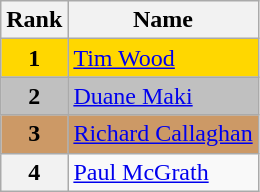<table class="wikitable">
<tr>
<th>Rank</th>
<th>Name</th>
</tr>
<tr bgcolor="gold">
<td align="center"><strong>1</strong></td>
<td><a href='#'>Tim Wood</a></td>
</tr>
<tr bgcolor="silver">
<td align="center"><strong>2</strong></td>
<td><a href='#'>Duane Maki</a></td>
</tr>
<tr bgcolor="cc9966">
<td align="center"><strong>3</strong></td>
<td><a href='#'>Richard Callaghan</a></td>
</tr>
<tr>
<th>4</th>
<td><a href='#'>Paul McGrath</a></td>
</tr>
</table>
